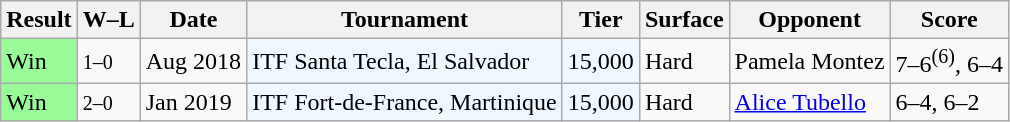<table class="sortable wikitable">
<tr>
<th>Result</th>
<th class="unsortable">W–L</th>
<th>Date</th>
<th>Tournament</th>
<th>Tier</th>
<th>Surface</th>
<th>Opponent</th>
<th class="unsortable">Score</th>
</tr>
<tr>
<td style="background:#98fb98;">Win</td>
<td><small>1–0</small></td>
<td>Aug 2018</td>
<td style="background:#f0f8ff;">ITF Santa Tecla, El Salvador</td>
<td style="background:#f0f8ff;">15,000</td>
<td>Hard</td>
<td> Pamela Montez</td>
<td>7–6<sup>(6)</sup>, 6–4</td>
</tr>
<tr>
<td style="background:#98fb98;">Win</td>
<td><small>2–0</small></td>
<td>Jan 2019</td>
<td style="background:#f0f8ff;">ITF Fort-de-France, Martinique</td>
<td style="background:#f0f8ff;">15,000</td>
<td>Hard</td>
<td> <a href='#'>Alice Tubello</a></td>
<td>6–4, 6–2</td>
</tr>
</table>
